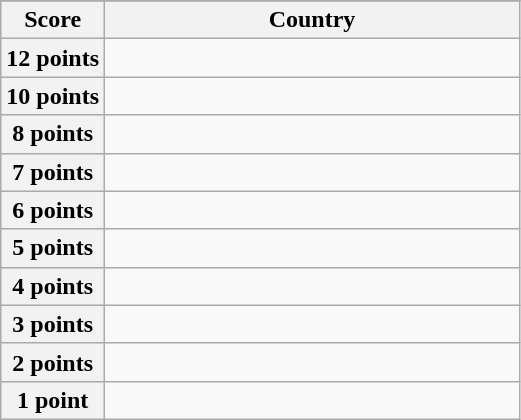<table class="wikitable">
<tr>
</tr>
<tr>
<th scope="col" width="20%">Score</th>
<th scope="col">Country</th>
</tr>
<tr>
<th scope="row">12 points</th>
<td></td>
</tr>
<tr>
<th scope="row">10 points</th>
<td></td>
</tr>
<tr>
<th scope="row">8 points</th>
<td></td>
</tr>
<tr>
<th scope="row">7 points</th>
<td></td>
</tr>
<tr>
<th scope="row">6 points</th>
<td></td>
</tr>
<tr>
<th scope="row">5 points</th>
<td></td>
</tr>
<tr>
<th scope="row">4 points</th>
<td></td>
</tr>
<tr>
<th scope="row">3 points</th>
<td></td>
</tr>
<tr>
<th scope="row">2 points</th>
<td></td>
</tr>
<tr>
<th scope="row">1 point</th>
<td></td>
</tr>
</table>
